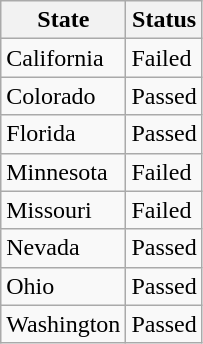<table class="wikitable sortable">
<tr>
<th>State</th>
<th>Status</th>
</tr>
<tr>
<td>California</td>
<td>Failed</td>
</tr>
<tr>
<td>Colorado</td>
<td>Passed</td>
</tr>
<tr>
<td>Florida</td>
<td>Passed</td>
</tr>
<tr>
<td>Minnesota</td>
<td>Failed</td>
</tr>
<tr>
<td>Missouri</td>
<td>Failed</td>
</tr>
<tr>
<td>Nevada</td>
<td>Passed</td>
</tr>
<tr>
<td>Ohio</td>
<td>Passed</td>
</tr>
<tr>
<td>Washington</td>
<td>Passed</td>
</tr>
</table>
